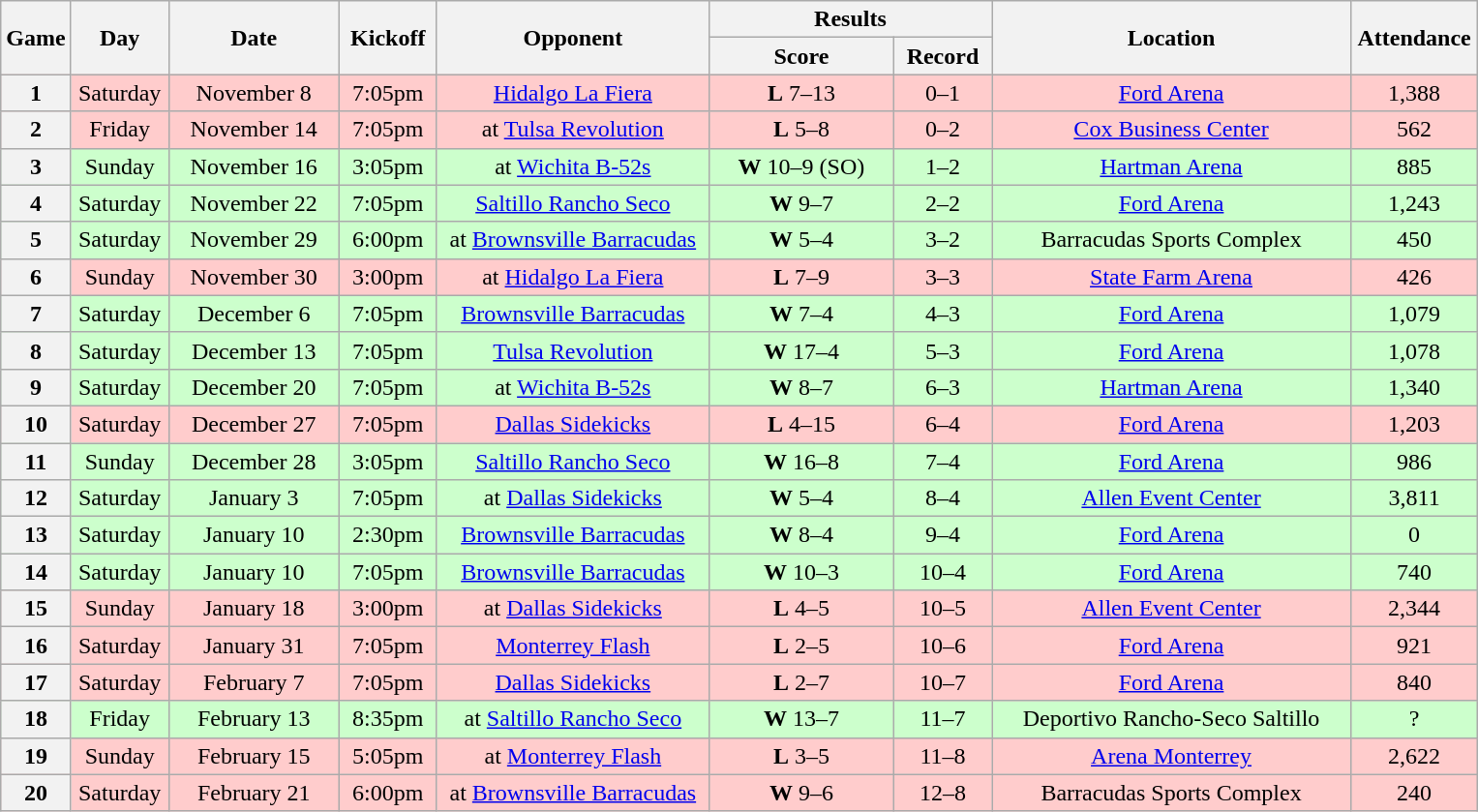<table class="wikitable">
<tr>
<th rowspan="2" width="40">Game</th>
<th rowspan="2" width="60">Day</th>
<th rowspan="2" width="110">Date</th>
<th rowspan="2" width="60">Kickoff</th>
<th rowspan="2" width="180">Opponent</th>
<th colspan="2" width="180">Results</th>
<th rowspan="2" width="240">Location</th>
<th rowspan="2" width="80">Attendance</th>
</tr>
<tr>
<th width="120">Score</th>
<th width="60">Record</th>
</tr>
<tr align="center" bgcolor="#FFCCCC">
<th>1</th>
<td>Saturday</td>
<td>November 8</td>
<td>7:05pm</td>
<td><a href='#'>Hidalgo La Fiera</a></td>
<td><strong>L</strong> 7–13</td>
<td>0–1</td>
<td><a href='#'>Ford Arena</a></td>
<td>1,388</td>
</tr>
<tr align="center" bgcolor="#FFCCCC">
<th>2</th>
<td>Friday</td>
<td>November 14</td>
<td>7:05pm</td>
<td>at <a href='#'>Tulsa Revolution</a></td>
<td><strong>L</strong> 5–8</td>
<td>0–2</td>
<td><a href='#'>Cox Business Center</a></td>
<td>562</td>
</tr>
<tr align="center" bgcolor="#CCFFCC">
<th>3</th>
<td>Sunday</td>
<td>November 16</td>
<td>3:05pm</td>
<td>at <a href='#'>Wichita B-52s</a></td>
<td><strong>W</strong> 10–9 (SO)</td>
<td>1–2</td>
<td><a href='#'>Hartman Arena</a></td>
<td>885</td>
</tr>
<tr align="center" bgcolor="#CCFFCC">
<th>4</th>
<td>Saturday</td>
<td>November 22</td>
<td>7:05pm</td>
<td><a href='#'>Saltillo Rancho Seco</a></td>
<td><strong>W</strong> 9–7</td>
<td>2–2</td>
<td><a href='#'>Ford Arena</a></td>
<td>1,243</td>
</tr>
<tr align="center" bgcolor="#CCFFCC">
<th>5</th>
<td>Saturday</td>
<td>November 29</td>
<td>6:00pm</td>
<td>at <a href='#'>Brownsville Barracudas</a></td>
<td><strong>W</strong> 5–4</td>
<td>3–2</td>
<td>Barracudas Sports Complex</td>
<td>450</td>
</tr>
<tr align="center" bgcolor="#FFCCCC">
<th>6</th>
<td>Sunday</td>
<td>November 30</td>
<td>3:00pm</td>
<td>at <a href='#'>Hidalgo La Fiera</a></td>
<td><strong>L</strong> 7–9</td>
<td>3–3</td>
<td><a href='#'>State Farm Arena</a></td>
<td>426</td>
</tr>
<tr align="center" bgcolor="#CCFFCC">
<th>7</th>
<td>Saturday</td>
<td>December 6</td>
<td>7:05pm</td>
<td><a href='#'>Brownsville Barracudas</a></td>
<td><strong>W</strong> 7–4</td>
<td>4–3</td>
<td><a href='#'>Ford Arena</a></td>
<td>1,079</td>
</tr>
<tr align="center" bgcolor="#CCFFCC">
<th>8</th>
<td>Saturday</td>
<td>December 13</td>
<td>7:05pm</td>
<td><a href='#'>Tulsa Revolution</a></td>
<td><strong>W</strong> 17–4</td>
<td>5–3</td>
<td><a href='#'>Ford Arena</a></td>
<td>1,078</td>
</tr>
<tr align="center" bgcolor="#CCFFCC">
<th>9</th>
<td>Saturday</td>
<td>December 20</td>
<td>7:05pm</td>
<td>at <a href='#'>Wichita B-52s</a></td>
<td><strong>W</strong> 8–7</td>
<td>6–3</td>
<td><a href='#'>Hartman Arena</a></td>
<td>1,340</td>
</tr>
<tr align="center" bgcolor="#FFCCCC">
<th>10</th>
<td>Saturday</td>
<td>December 27</td>
<td>7:05pm</td>
<td><a href='#'>Dallas Sidekicks</a></td>
<td><strong>L</strong> 4–15</td>
<td>6–4</td>
<td><a href='#'>Ford Arena</a></td>
<td>1,203</td>
</tr>
<tr align="center" bgcolor="#CCFFCC">
<th>11</th>
<td>Sunday</td>
<td>December 28</td>
<td>3:05pm</td>
<td><a href='#'>Saltillo Rancho Seco</a></td>
<td><strong>W</strong> 16–8</td>
<td>7–4</td>
<td><a href='#'>Ford Arena</a></td>
<td>986</td>
</tr>
<tr align="center" bgcolor="#CCFFCC">
<th>12</th>
<td>Saturday</td>
<td>January 3</td>
<td>7:05pm</td>
<td>at <a href='#'>Dallas Sidekicks</a></td>
<td><strong>W</strong> 5–4</td>
<td>8–4</td>
<td><a href='#'>Allen Event Center</a></td>
<td>3,811</td>
</tr>
<tr align="center" bgcolor="#CCFFCC">
<th>13</th>
<td>Saturday</td>
<td>January 10</td>
<td>2:30pm</td>
<td><a href='#'>Brownsville Barracudas</a></td>
<td><strong>W</strong> 8–4</td>
<td>9–4</td>
<td><a href='#'>Ford Arena</a></td>
<td>0</td>
</tr>
<tr align="center" bgcolor="#CCFFCC">
<th>14</th>
<td>Saturday</td>
<td>January 10</td>
<td>7:05pm</td>
<td><a href='#'>Brownsville Barracudas</a></td>
<td><strong>W</strong> 10–3</td>
<td>10–4</td>
<td><a href='#'>Ford Arena</a></td>
<td>740</td>
</tr>
<tr align="center" bgcolor="#FFCCCC">
<th>15</th>
<td>Sunday</td>
<td>January 18</td>
<td>3:00pm</td>
<td>at <a href='#'>Dallas Sidekicks</a></td>
<td><strong>L</strong> 4–5</td>
<td>10–5</td>
<td><a href='#'>Allen Event Center</a></td>
<td>2,344</td>
</tr>
<tr align="center" bgcolor="#FFCCCC">
<th>16</th>
<td>Saturday</td>
<td>January 31</td>
<td>7:05pm</td>
<td><a href='#'>Monterrey Flash</a></td>
<td><strong>L</strong> 2–5</td>
<td>10–6</td>
<td><a href='#'>Ford Arena</a></td>
<td>921</td>
</tr>
<tr align="center" bgcolor="#FFCCCC">
<th>17</th>
<td>Saturday</td>
<td>February 7</td>
<td>7:05pm</td>
<td><a href='#'>Dallas Sidekicks</a></td>
<td><strong>L</strong> 2–7</td>
<td>10–7</td>
<td><a href='#'>Ford Arena</a></td>
<td>840</td>
</tr>
<tr align="center" bgcolor="#CCFFCC">
<th>18</th>
<td>Friday</td>
<td>February 13</td>
<td>8:35pm</td>
<td>at <a href='#'>Saltillo Rancho Seco</a></td>
<td><strong>W</strong> 13–7</td>
<td>11–7</td>
<td>Deportivo Rancho-Seco Saltillo</td>
<td>?</td>
</tr>
<tr align="center" bgcolor="#FFCCCC">
<th>19</th>
<td>Sunday</td>
<td>February 15</td>
<td>5:05pm</td>
<td>at <a href='#'>Monterrey Flash</a></td>
<td><strong>L</strong> 3–5</td>
<td>11–8</td>
<td><a href='#'>Arena Monterrey</a></td>
<td>2,622</td>
</tr>
<tr align="center" bgcolor="#FFCCCC">
<th>20</th>
<td>Saturday</td>
<td>February 21</td>
<td>6:00pm</td>
<td>at <a href='#'>Brownsville Barracudas</a></td>
<td><strong>W</strong> 9–6</td>
<td>12–8</td>
<td>Barracudas Sports Complex</td>
<td>240</td>
</tr>
</table>
